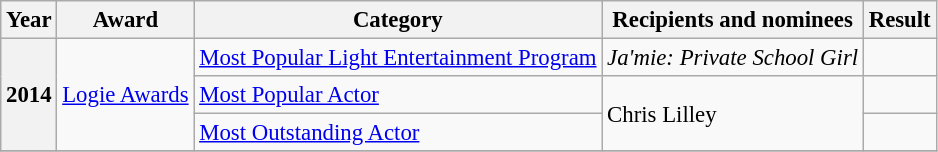<table class="wikitable plainrowheaders" style="font-size: 95%;">
<tr>
<th scope="col">Year</th>
<th scope="col">Award</th>
<th scope="col">Category</th>
<th scope="col">Recipients and nominees</th>
<th scope="col">Result</th>
</tr>
<tr>
<th scope="row" rowspan="3">2014</th>
<td rowspan="3"><a href='#'>Logie Awards</a></td>
<td><a href='#'>Most Popular Light Entertainment Program</a></td>
<td><em>Ja'mie: Private School Girl</em></td>
<td></td>
</tr>
<tr>
<td><a href='#'>Most Popular Actor</a></td>
<td rowspan="2">Chris Lilley</td>
<td></td>
</tr>
<tr>
<td><a href='#'>Most Outstanding Actor</a></td>
<td></td>
</tr>
<tr>
</tr>
</table>
